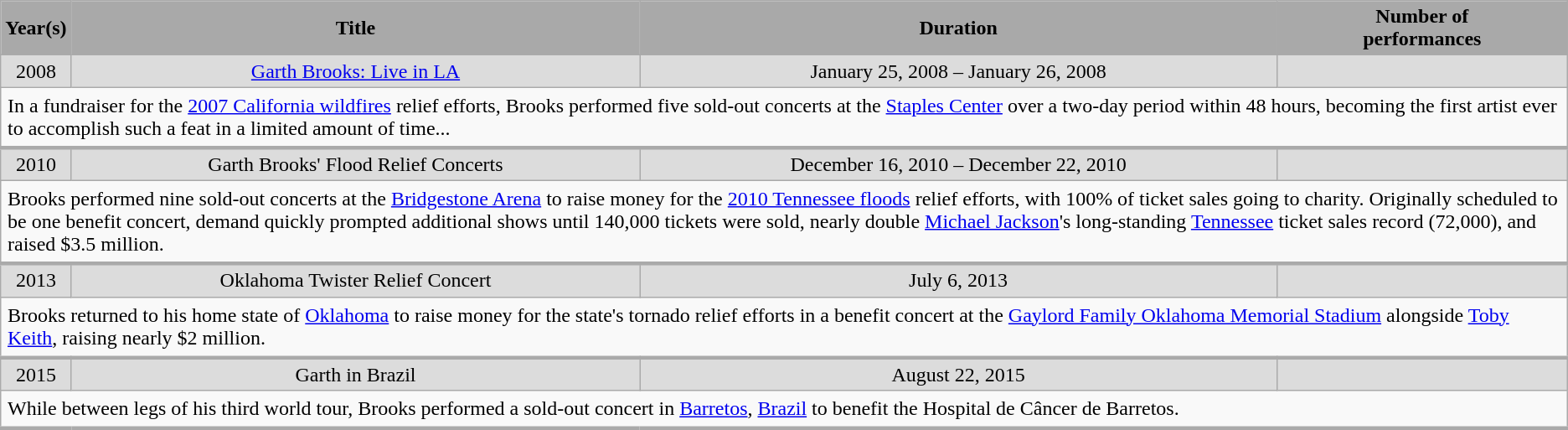<table class="wikitable">
<tr>
<th style="background:darkGrey;">Year(s)</th>
<th style="background:darkGrey;">Title</th>
<th style="background:darkGrey;">Duration</th>
<th style="background:darkGrey;">Number of<br>performances</th>
</tr>
<tr style="background:#dcdcdc;">
<td style="text-align:center; width:5px;;">2008</td>
<td style="background:#dcdcdc; text-align:center;"><a href='#'>Garth Brooks: Live in LA</a></td>
<td style="background:#dcdcdc; text-align:center;">January 25, 2008 – January 26, 2008</td>
<td style="background:#dcdcdc;"></td>
</tr>
<tr>
<td colspan="4" style="border-bottom-width:3px; padding:5px;">In a fundraiser for the <a href='#'>2007 California wildfires</a> relief efforts, Brooks performed five sold-out concerts at the <a href='#'>Staples Center</a> over a two-day period within 48 hours, becoming the first artist ever to accomplish such a feat in a limited amount of time...</td>
</tr>
<tr style="background:#dcdcdc;">
<td style="text-align:center; width:5px;;">2010</td>
<td style="background:#dcdcdc; text-align:center;">Garth Brooks' Flood Relief Concerts</td>
<td style="background:#dcdcdc; text-align:center;">December 16, 2010 – December 22, 2010</td>
<td style="background:#dcdcdc;"></td>
</tr>
<tr>
<td colspan="4" style="border-bottom-width:3px; padding:5px;">Brooks performed nine sold-out concerts at the <a href='#'>Bridgestone Arena</a> to raise money for the <a href='#'>2010 Tennessee floods</a> relief efforts, with 100% of ticket sales going to charity. Originally scheduled to be one benefit concert, demand quickly prompted additional shows until 140,000 tickets were sold, nearly double <a href='#'>Michael Jackson</a>'s long-standing <a href='#'>Tennessee</a> ticket sales record (72,000), and raised $3.5 million.</td>
</tr>
<tr style="background:#dcdcdc;">
<td style="text-align:center; width:5px;;">2013</td>
<td style="background:#dcdcdc; text-align:center;">Oklahoma Twister Relief Concert</td>
<td style="background:#dcdcdc; text-align:center;">July 6, 2013</td>
<td style="background:#dcdcdc;"></td>
</tr>
<tr>
<td colspan="4" style="border-bottom-width:3px; padding:5px;">Brooks returned to his home state of <a href='#'>Oklahoma</a> to raise money for the state's tornado relief efforts in a benefit concert at the <a href='#'>Gaylord Family Oklahoma Memorial Stadium</a> alongside <a href='#'>Toby Keith</a>, raising nearly $2 million.</td>
</tr>
<tr style="background:#dcdcdc;">
<td style="text-align:center; width:5px;;">2015</td>
<td style="background:#dcdcdc; text-align:center;">Garth in Brazil</td>
<td style="background:#dcdcdc; text-align:center;">August 22, 2015</td>
<td style="background:#dcdcdc;"></td>
</tr>
<tr>
<td colspan="4" style="border-bottom-width:3px; padding:5px;">While between legs of his third world tour, Brooks performed a sold-out concert in <a href='#'>Barretos</a>, <a href='#'>Brazil</a> to benefit the Hospital de Câncer de Barretos.</td>
</tr>
</table>
